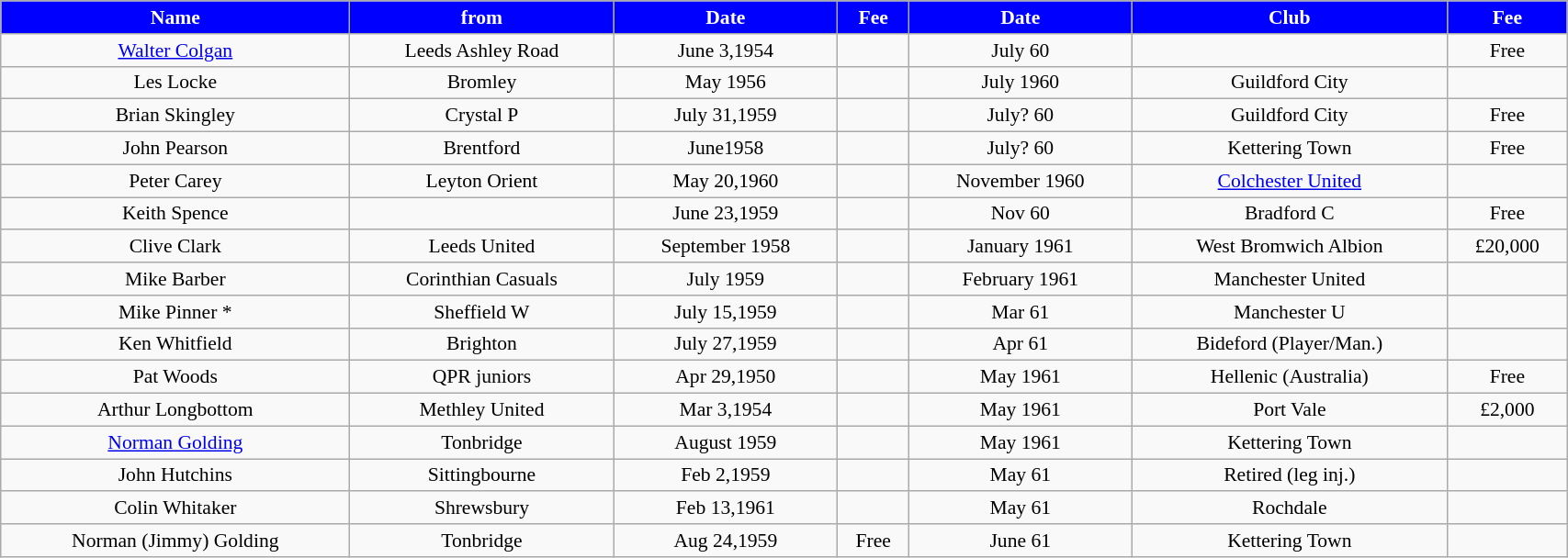<table class="wikitable" style="text-align:center; font-size:90%; width:90%;">
<tr>
<th style="background:#0000FF; color:#FFFFFF; text-align:center;"><strong>Name</strong></th>
<th style="background:#0000FF; color:#FFFFFF; text-align:center;">from</th>
<th style="background:#0000FF; color:#FFFFFF; text-align:center;">Date</th>
<th style="background:#0000FF; color:#FFFFFF; text-align:center;">Fee</th>
<th style="background:#0000FF; color:#FFFFFF; text-align:center;"><strong>Date</strong></th>
<th style="background:#0000FF; color:#FFFFFF; text-align:center;">Club</th>
<th style="background:#0000FF; color:#FFFFFF; text-align:center;"><strong>Fee</strong></th>
</tr>
<tr>
<td><a href='#'>Walter Colgan</a></td>
<td>Leeds Ashley Road</td>
<td>June 3,1954</td>
<td></td>
<td>July 60</td>
<td></td>
<td>Free</td>
</tr>
<tr>
<td>Les Locke</td>
<td>Bromley</td>
<td>May 1956</td>
<td></td>
<td>July 1960</td>
<td>Guildford City</td>
<td></td>
</tr>
<tr>
<td>Brian Skingley</td>
<td>Crystal P</td>
<td>July 31,1959</td>
<td></td>
<td>July? 60</td>
<td>Guildford City</td>
<td>Free</td>
</tr>
<tr>
<td>John Pearson</td>
<td>Brentford</td>
<td>June1958</td>
<td></td>
<td>July? 60</td>
<td>Kettering Town</td>
<td>Free</td>
</tr>
<tr>
<td>Peter Carey</td>
<td>Leyton Orient</td>
<td>May 20,1960</td>
<td></td>
<td>November 1960</td>
<td><a href='#'>Colchester United</a></td>
<td></td>
</tr>
<tr>
<td>Keith Spence</td>
<td></td>
<td>June 23,1959</td>
<td></td>
<td>Nov 60</td>
<td>Bradford C</td>
<td>Free</td>
</tr>
<tr>
<td>Clive Clark</td>
<td>Leeds United</td>
<td>September 1958</td>
<td></td>
<td>January 1961</td>
<td>West Bromwich Albion</td>
<td>£20,000</td>
</tr>
<tr>
<td>Mike Barber</td>
<td>Corinthian Casuals</td>
<td>July 1959</td>
<td></td>
<td>February 1961</td>
<td>Manchester United</td>
<td></td>
</tr>
<tr>
<td>Mike Pinner *</td>
<td>Sheffield W</td>
<td>July 15,1959</td>
<td></td>
<td>Mar 61</td>
<td>Manchester U</td>
<td></td>
</tr>
<tr>
<td>Ken Whitfield</td>
<td>Brighton</td>
<td>July 27,1959</td>
<td></td>
<td>Apr 61</td>
<td>Bideford (Player/Man.)</td>
<td></td>
</tr>
<tr>
<td>Pat Woods</td>
<td>QPR juniors</td>
<td>Apr 29,1950</td>
<td></td>
<td>May 1961</td>
<td>Hellenic (Australia)</td>
<td>Free</td>
</tr>
<tr>
<td>Arthur Longbottom</td>
<td>Methley United</td>
<td>Mar 3,1954</td>
<td></td>
<td>May 1961</td>
<td>Port Vale</td>
<td>£2,000</td>
</tr>
<tr>
<td><a href='#'>Norman Golding</a></td>
<td>Tonbridge</td>
<td>August 1959</td>
<td></td>
<td>May 1961</td>
<td>Kettering Town</td>
<td></td>
</tr>
<tr>
<td>John Hutchins</td>
<td>Sittingbourne</td>
<td>Feb 2,1959</td>
<td></td>
<td>May 61</td>
<td>Retired (leg inj.)</td>
<td></td>
</tr>
<tr>
<td>Colin Whitaker</td>
<td>Shrewsbury</td>
<td>Feb 13,1961</td>
<td></td>
<td>May 61</td>
<td>Rochdale</td>
<td></td>
</tr>
<tr>
<td>Norman (Jimmy) Golding</td>
<td>Tonbridge</td>
<td>Aug 24,1959</td>
<td>Free</td>
<td>June 61</td>
<td>Kettering Town</td>
<td></td>
</tr>
</table>
